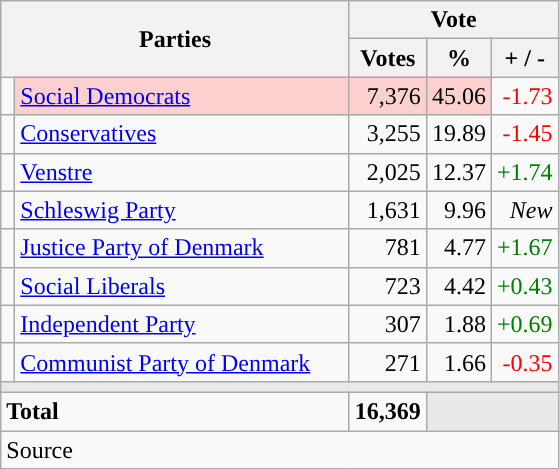<table class="wikitable" style="text-align:right;">
<tr>
<th style="text-align:centre;" rowspan="2" colspan="2" width="225">Parties</th>
<th colspan="3">Vote</th>
</tr>
<tr>
<th width="15">Votes</th>
<th width="15">%</th>
<th width="15">+ / -</th>
</tr>
<tr>
<td width="2" style="color:inherit;background:"></td>
<td bgcolor=#fbd0ce  align="left"><a href='#'>Social Democrats</a></td>
<td bgcolor=#fbd0ce>7,376</td>
<td bgcolor=#fbd0ce>45.06</td>
<td style=color:red;>-1.73</td>
</tr>
<tr>
<td width="2" style="color:inherit;background:"></td>
<td align="left"><a href='#'>Conservatives</a></td>
<td>3,255</td>
<td>19.89</td>
<td style=color:red;>-1.45</td>
</tr>
<tr>
<td width="2" style="color:inherit;background:"></td>
<td align="left"><a href='#'>Venstre</a></td>
<td>2,025</td>
<td>12.37</td>
<td style=color:green;>+1.74</td>
</tr>
<tr>
<td width="2" style="color:inherit;background:"></td>
<td align="left"><a href='#'>Schleswig Party</a></td>
<td>1,631</td>
<td>9.96</td>
<td><em>New</em></td>
</tr>
<tr>
<td width="2" style="color:inherit;background:"></td>
<td align="left"><a href='#'>Justice Party of Denmark</a></td>
<td>781</td>
<td>4.77</td>
<td style=color:green;>+1.67</td>
</tr>
<tr>
<td width="2" style="color:inherit;background:"></td>
<td align="left"><a href='#'>Social Liberals</a></td>
<td>723</td>
<td>4.42</td>
<td style=color:green;>+0.43</td>
</tr>
<tr>
<td width="2" style="color:inherit;background:"></td>
<td align="left"><a href='#'>Independent Party</a></td>
<td>307</td>
<td>1.88</td>
<td style=color:green;>+0.69</td>
</tr>
<tr>
<td width="2" style="color:inherit;background:"></td>
<td align="left"><a href='#'>Communist Party of Denmark</a></td>
<td>271</td>
<td>1.66</td>
<td style=color:red;>-0.35</td>
</tr>
<tr>
<td colspan="7" bgcolor="#E9E9E9"></td>
</tr>
<tr>
<td align="left" colspan="2"><strong>Total</strong></td>
<td><strong>16,369</strong></td>
<td bgcolor="#E9E9E9" colspan="2"></td>
</tr>
<tr>
<td align="left" colspan="6">Source</td>
</tr>
</table>
